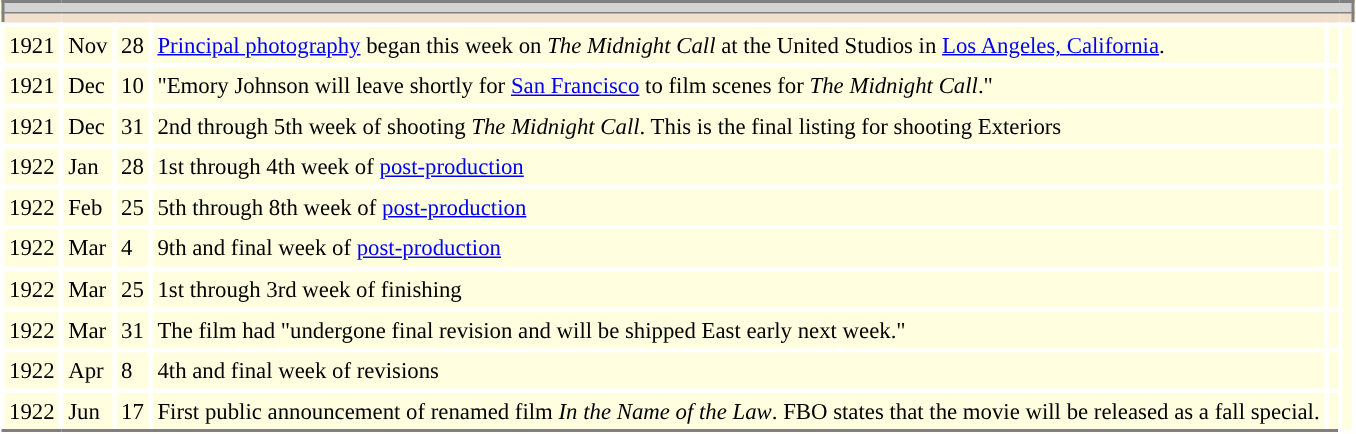<table class="wikitable sortable mw-collapsible " style="background:lightyellow; border:2px solid gray;font-size:95%">
<tr>
<th colspan="6" style="border:1px solid #808080;background:lightgrey;"></th>
</tr>
<tr>
<th style="border:0px solid #FFFAF5; background:#F2E0CE"></th>
<th style="border:0px solid #FFFAF5; background:#F2E0CE"></th>
<th style="border:0px solid #FFFAF5; background:#F2E0CE"></th>
<th style="border:0px solid #FFFAF5; background:#F2E0CE"></th>
<th style="border:0px solid #FFFAF5; background:#F2E0CE"></th>
<th style="border:0px solid #FFFAF5; background:#F2E0CE"></th>
</tr>
<tr>
<td style="border:3px solid #FFFFFF">1921</td>
<td style="border:3px solid #FFFFFF">Nov</td>
<td style="border:3px solid #FFFFFF">28</td>
<td style="border:3px solid #FFFFFF"><a href='#'>Principal photography</a> began this week on <em>The Midnight Call</em> at the United Studios in <a href='#'>Los Angeles, California</a>.</td>
<td style="border:3px solid #FFFFFF"></td>
<td rowspan=15 style="text-align: center; border:3px solid #FFFFFF;"></td>
</tr>
<tr>
<td style="border:3px solid #FFFFFF">1921</td>
<td style="border:3px solid #FFFFFF">Dec</td>
<td style="border:3px solid #FFFFFF">10</td>
<td style="border:3px solid #FFFFFF">"Emory Johnson will leave shortly for <a href='#'>San Francisco</a> to film scenes for <em>The Midnight Call</em>."</td>
<td style="border:3px solid #FFFFFF"></td>
</tr>
<tr>
<td style="border:3px solid #FFFFFF">1921</td>
<td style="border:3px solid #FFFFFF">Dec</td>
<td style="border:3px solid #FFFFFF">31</td>
<td style="border:3px solid #FFFFFF">2nd through 5th week of shooting <em>The Midnight Call</em>. This is the final listing for shooting Exteriors</td>
<td style="border:3px solid #FFFFFF"></td>
</tr>
<tr>
<td style="border:3px solid #FFFFFF">1922</td>
<td style="border:3px solid #FFFFFF">Jan</td>
<td style="border:3px solid #FFFFFF">28</td>
<td style="border:3px solid #FFFFFF">1st through 4th week of <a href='#'>post-production</a></td>
<td style="border:3px solid #FFFFFF"></td>
</tr>
<tr>
<td style="border:3px solid #FFFFFF">1922</td>
<td style="border:3px solid #FFFFFF">Feb</td>
<td style="border:3px solid #FFFFFF">25</td>
<td style="border:3px solid #FFFFFF">5th through 8th week of <a href='#'>post-production</a></td>
<td style="border:3px solid #FFFFFF"></td>
</tr>
<tr>
<td style="border:3px solid #FFFFFF">1922</td>
<td style="border:3px solid #FFFFFF">Mar</td>
<td style="border:3px solid #FFFFFF">4</td>
<td style="border:3px solid #FFFFFF">9th and final week of <a href='#'>post-production</a></td>
<td style="border:3px solid #FFFFFF"></td>
</tr>
<tr>
<td style="border:3px solid #FFFFFF">1922</td>
<td style="border:3px solid #FFFFFF">Mar</td>
<td style="border:3px solid #FFFFFF">25</td>
<td style="border:3px solid #FFFFFF">1st through 3rd week of finishing</td>
<td style="border:3px solid #FFFFFF"></td>
</tr>
<tr>
<td style="border:3px solid #FFFFFF">1922</td>
<td style="border:3px solid #FFFFFF">Mar</td>
<td style="border:3px solid #FFFFFF">31</td>
<td style="border:3px solid #FFFFFF">The film had "undergone final revision and will be shipped East early next week."</td>
<td style="border:3px solid #FFFFFF"></td>
</tr>
<tr>
<td style="border:3px solid #FFFFFF">1922</td>
<td style="border:3px solid #FFFFFF">Apr</td>
<td style="border:3px solid #FFFFFF">8</td>
<td style="border:3px solid #FFFFFF">4th and final week of revisions</td>
<td style="border:3px solid #FFFFFF"></td>
</tr>
<tr>
<td style="border:3px solid #FFFFFF">1922</td>
<td style="border:3px solid #FFFFFF">Jun</td>
<td style="border:3px solid #FFFFFF">17</td>
<td style="border:3px solid #FFFFFF">First public announcement of renamed film <em>In the Name of the Law</em>. FBO states that the movie will be released as a fall special.</td>
<td style="border:3px solid #FFFFFF"><br></td>
</tr>
<tr>
</tr>
</table>
